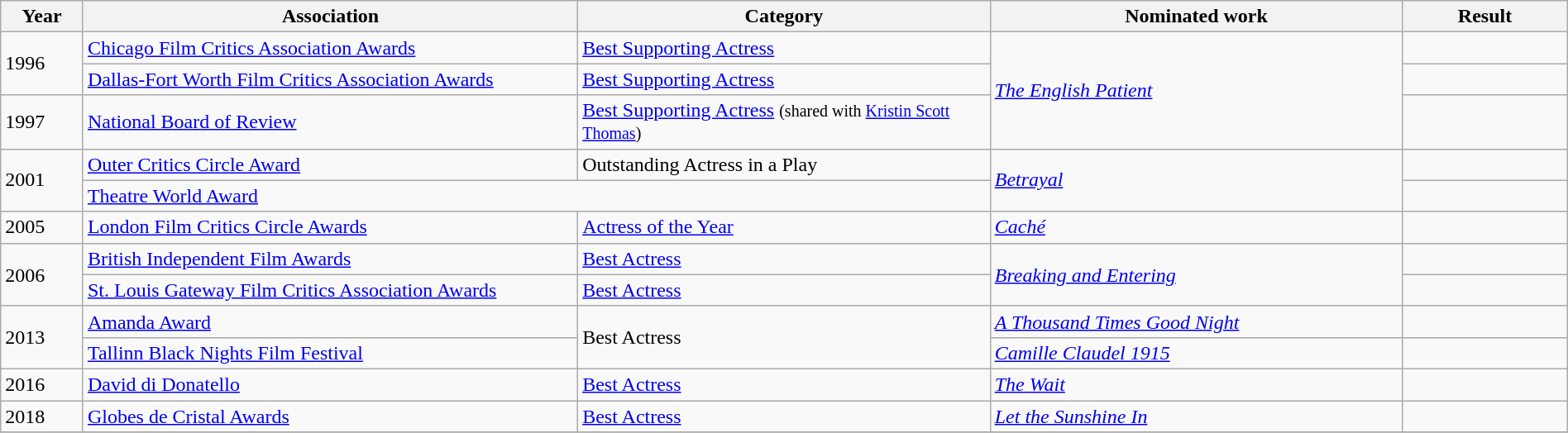<table class="wikitable" style="width:100%;">
<tr>
<th width=5%>Year</th>
<th style="width:30%;">Association</th>
<th style="width:25%;">Category</th>
<th style="width:25%;">Nominated work</th>
<th style="width:10%;">Result</th>
</tr>
<tr>
<td rowspan="2">1996</td>
<td><a href='#'>Chicago Film Critics Association Awards</a></td>
<td><a href='#'>Best Supporting Actress</a></td>
<td rowspan="3"><em><a href='#'>The English Patient</a></em></td>
<td></td>
</tr>
<tr>
<td><a href='#'>Dallas-Fort Worth Film Critics Association Awards</a></td>
<td><a href='#'>Best Supporting Actress</a></td>
<td></td>
</tr>
<tr>
<td>1997</td>
<td><a href='#'>National Board of Review</a></td>
<td><a href='#'>Best Supporting Actress</a> <small>(shared with <a href='#'>Kristin Scott Thomas</a>)</small></td>
<td></td>
</tr>
<tr>
<td rowspan="2">2001</td>
<td><a href='#'>Outer Critics Circle Award</a></td>
<td>Outstanding Actress in a Play</td>
<td rowspan="2"><em><a href='#'>Betrayal</a></em></td>
<td></td>
</tr>
<tr>
<td colspan="2"><a href='#'>Theatre World Award</a></td>
<td></td>
</tr>
<tr>
<td>2005</td>
<td><a href='#'>London Film Critics Circle Awards</a></td>
<td><a href='#'>Actress of the Year</a></td>
<td><em><a href='#'>Caché</a></em></td>
<td></td>
</tr>
<tr>
<td rowspan="2">2006</td>
<td><a href='#'>British Independent Film Awards</a></td>
<td><a href='#'>Best Actress</a></td>
<td rowspan="2"><em><a href='#'>Breaking and Entering</a></em></td>
<td></td>
</tr>
<tr>
<td><a href='#'>St. Louis Gateway Film Critics Association Awards</a></td>
<td><a href='#'>Best Actress</a></td>
<td></td>
</tr>
<tr>
<td rowspan="2">2013</td>
<td><a href='#'>Amanda Award</a></td>
<td rowspan="2">Best Actress</td>
<td><em><a href='#'>A Thousand Times Good Night</a></em></td>
<td></td>
</tr>
<tr>
<td><a href='#'>Tallinn Black Nights Film Festival</a></td>
<td><em><a href='#'>Camille Claudel 1915</a></em></td>
<td></td>
</tr>
<tr>
<td>2016</td>
<td><a href='#'>David di Donatello</a></td>
<td><a href='#'>Best Actress</a></td>
<td><em><a href='#'>The Wait</a></em></td>
<td></td>
</tr>
<tr>
<td>2018</td>
<td><a href='#'>Globes de Cristal Awards</a></td>
<td><a href='#'>Best Actress</a></td>
<td><em><a href='#'>Let the Sunshine In</a></em></td>
<td></td>
</tr>
<tr>
</tr>
</table>
